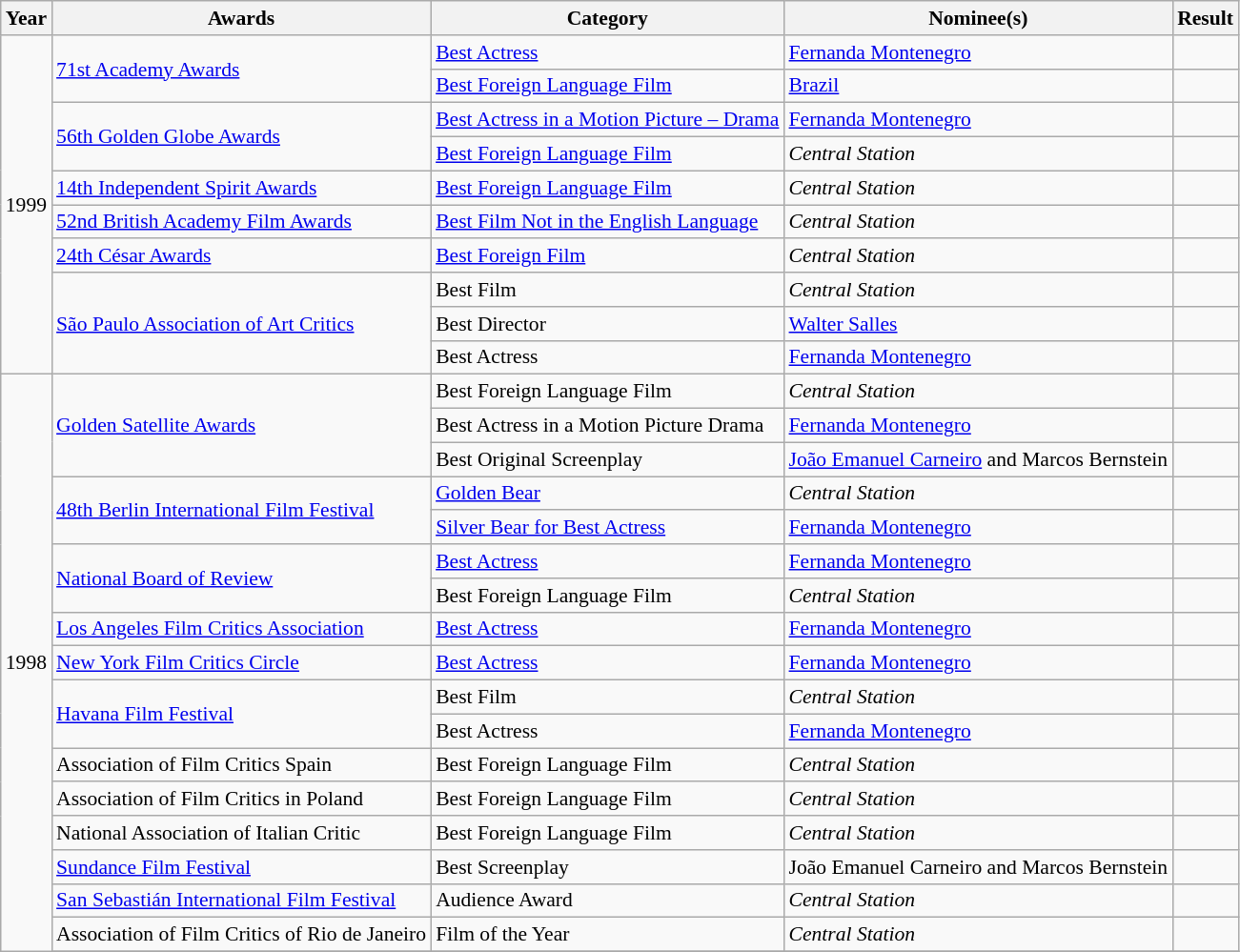<table class="wikitable" style="font-size:90%;">
<tr>
<th>Year</th>
<th>Awards</th>
<th>Category</th>
<th>Nominee(s)</th>
<th>Result</th>
</tr>
<tr>
<td rowspan="10">1999</td>
<td rowspan="2"><a href='#'>71st Academy Awards</a></td>
<td><a href='#'>Best Actress</a></td>
<td><a href='#'>Fernanda Montenegro</a></td>
<td></td>
</tr>
<tr>
<td><a href='#'>Best Foreign Language Film</a></td>
<td><a href='#'>Brazil</a></td>
<td></td>
</tr>
<tr>
<td rowspan="2"><a href='#'>56th Golden Globe Awards</a></td>
<td><a href='#'>Best Actress in a Motion Picture – Drama</a></td>
<td><a href='#'>Fernanda Montenegro</a></td>
<td></td>
</tr>
<tr>
<td><a href='#'>Best Foreign Language Film</a></td>
<td><em>Central Station</em></td>
<td></td>
</tr>
<tr>
<td><a href='#'>14th Independent Spirit Awards</a></td>
<td><a href='#'>Best Foreign Language Film</a></td>
<td><em>Central Station</em></td>
<td></td>
</tr>
<tr>
<td><a href='#'>52nd British Academy Film Awards</a></td>
<td><a href='#'>Best Film Not in the English Language</a></td>
<td><em>Central Station</em></td>
<td></td>
</tr>
<tr>
<td><a href='#'>24th César Awards</a></td>
<td><a href='#'>Best Foreign Film</a></td>
<td><em>Central Station</em></td>
<td></td>
</tr>
<tr>
<td rowspan="3"><a href='#'>São Paulo Association of Art Critics</a></td>
<td>Best Film</td>
<td><em>Central Station</em></td>
<td></td>
</tr>
<tr>
<td>Best Director</td>
<td><a href='#'>Walter Salles</a></td>
<td></td>
</tr>
<tr>
<td>Best Actress</td>
<td><a href='#'>Fernanda Montenegro</a></td>
<td></td>
</tr>
<tr>
<td rowspan="18">1998</td>
<td rowspan="3"><a href='#'>Golden Satellite Awards</a></td>
<td>Best Foreign Language Film</td>
<td><em>Central Station</em></td>
<td></td>
</tr>
<tr>
<td>Best Actress in a Motion Picture Drama</td>
<td><a href='#'>Fernanda Montenegro</a></td>
<td></td>
</tr>
<tr>
<td>Best Original Screenplay</td>
<td><a href='#'>João Emanuel Carneiro</a> and Marcos Bernstein</td>
<td></td>
</tr>
<tr>
<td rowspan="2"><a href='#'>48th Berlin International Film Festival</a></td>
<td><a href='#'>Golden Bear</a></td>
<td><em>Central Station</em></td>
<td></td>
</tr>
<tr>
<td><a href='#'>Silver Bear for Best Actress</a></td>
<td><a href='#'>Fernanda Montenegro</a></td>
<td></td>
</tr>
<tr>
<td rowspan="2"><a href='#'>National Board of Review</a></td>
<td><a href='#'>Best Actress</a></td>
<td><a href='#'>Fernanda Montenegro</a></td>
<td></td>
</tr>
<tr>
<td>Best Foreign Language Film</td>
<td><em>Central Station</em></td>
<td></td>
</tr>
<tr>
<td><a href='#'>Los Angeles Film Critics Association</a></td>
<td><a href='#'>Best Actress</a></td>
<td><a href='#'>Fernanda Montenegro</a></td>
<td></td>
</tr>
<tr>
<td><a href='#'>New York Film Critics Circle</a></td>
<td><a href='#'>Best Actress</a></td>
<td><a href='#'>Fernanda Montenegro</a></td>
<td></td>
</tr>
<tr>
<td rowspan="2"><a href='#'>Havana Film Festival</a></td>
<td>Best Film</td>
<td><em>Central Station</em></td>
<td></td>
</tr>
<tr>
<td>Best Actress</td>
<td><a href='#'>Fernanda Montenegro</a></td>
<td></td>
</tr>
<tr>
<td>Association of Film Critics Spain</td>
<td>Best Foreign Language Film</td>
<td><em>Central Station</em></td>
<td></td>
</tr>
<tr>
<td>Association of Film Critics in Poland</td>
<td>Best Foreign Language Film</td>
<td><em>Central Station</em></td>
<td></td>
</tr>
<tr>
<td>National Association of Italian Critic</td>
<td>Best Foreign Language Film</td>
<td><em>Central Station</em></td>
<td></td>
</tr>
<tr>
<td><a href='#'>Sundance Film Festival</a></td>
<td>Best Screenplay</td>
<td>João Emanuel Carneiro and Marcos Bernstein</td>
<td></td>
</tr>
<tr>
<td><a href='#'>San Sebastián International Film Festival</a></td>
<td>Audience Award</td>
<td><em>Central Station</em></td>
<td></td>
</tr>
<tr>
<td>Association of Film Critics of Rio de Janeiro</td>
<td>Film of the Year</td>
<td><em>Central Station</em></td>
<td></td>
</tr>
<tr>
</tr>
</table>
